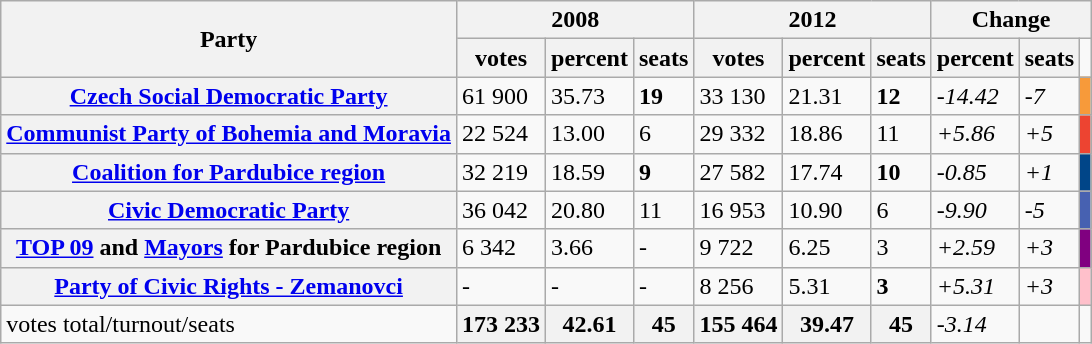<table class="wikitable">
<tr>
<th rowspan=2>Party</th>
<th colspan=3>2008</th>
<th colspan=3>2012</th>
<th colspan=3>Change</th>
</tr>
<tr>
<th>votes</th>
<th>percent</th>
<th>seats</th>
<th>votes</th>
<th>percent</th>
<th>seats</th>
<th>percent</th>
<th>seats</th>
<td></td>
</tr>
<tr>
<th><a href='#'>Czech Social Democratic Party</a></th>
<td>61 900</td>
<td>35.73</td>
<td><strong>19</strong></td>
<td>33 130</td>
<td>21.31</td>
<td><strong>12</strong></td>
<td><em>-14.42</em></td>
<td><em>-7</em></td>
<td style="background:#f79a3a;"></td>
</tr>
<tr>
<th><a href='#'>Communist Party of Bohemia and Moravia</a></th>
<td>22 524</td>
<td>13.00</td>
<td>6</td>
<td>29 332</td>
<td>18.86</td>
<td>11</td>
<td><em>+5.86</em></td>
<td><em>+5</em></td>
<td style="background:#ed4431;"></td>
</tr>
<tr>
<th><a href='#'>Coalition for Pardubice region</a></th>
<td>32 219</td>
<td>18.59</td>
<td><strong>9</strong></td>
<td>27 582</td>
<td>17.74</td>
<td><strong>10</strong></td>
<td><em>-0.85</em></td>
<td><em>+1</em></td>
<td style="background:#004588;"></td>
</tr>
<tr>
<th><a href='#'>Civic Democratic Party</a></th>
<td>36 042</td>
<td>20.80</td>
<td>11</td>
<td>16 953</td>
<td>10.90</td>
<td>6</td>
<td><em>-9.90</em></td>
<td><em>-5</em></td>
<td style="background:#4761b1;"></td>
</tr>
<tr>
<th><a href='#'>TOP 09</a> and <a href='#'>Mayors</a> for Pardubice region</th>
<td>6 342</td>
<td>3.66</td>
<td>-</td>
<td>9 722</td>
<td>6.25</td>
<td>3</td>
<td><em>+2.59</em></td>
<td><em>+3</em></td>
<td style="background:purple;"></td>
</tr>
<tr>
<th><a href='#'>Party of Civic Rights - Zemanovci</a></th>
<td>-</td>
<td>-</td>
<td>-</td>
<td>8 256</td>
<td>5.31</td>
<td><strong>3</strong></td>
<td><em>+5.31</em></td>
<td><em>+3</em></td>
<td style="background:pink;"></td>
</tr>
<tr>
<td>votes total/turnout/seats</td>
<th>173 233</th>
<th>42.61</th>
<th>45</th>
<th>155 464</th>
<th>39.47</th>
<th>45</th>
<td><em>-3.14</em></td>
<td></td>
</tr>
</table>
